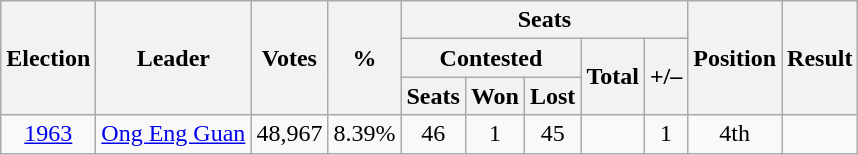<table class=wikitable style="text-align: center;">
<tr>
<th rowspan=3>Election</th>
<th rowspan=3>Leader</th>
<th rowspan=3>Votes</th>
<th rowspan=3>%</th>
<th colspan=5>Seats</th>
<th rowspan=3>Position</th>
<th rowspan=3>Result</th>
</tr>
<tr>
<th colspan=3>Contested</th>
<th rowspan=2>Total</th>
<th rowspan=2>+/–</th>
</tr>
<tr>
<th>Seats</th>
<th>Won</th>
<th>Lost</th>
</tr>
<tr>
<td><a href='#'>1963</a></td>
<td><a href='#'>Ong Eng Guan</a></td>
<td>48,967</td>
<td>8.39%</td>
<td>46</td>
<td>1</td>
<td>45</td>
<td></td>
<td> 1</td>
<td> 4th</td>
<td></td>
</tr>
</table>
